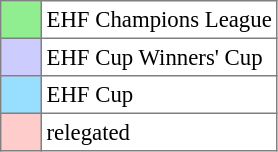<table bgcolor="#f7f8ff" cellpadding="3" cellspacing="0" border="1" style="font-size: 95%; border: gray solid 1px; border-collapse: collapse;text-align:center;">
<tr>
<td style="background: #90EE90;" width="20"></td>
<td bgcolor="#ffffff" align="left">EHF Champions League</td>
</tr>
<tr>
<td style="background: #ccccff;" width="20"></td>
<td bgcolor="#ffffff" align="left">EHF Cup Winners' Cup</td>
</tr>
<tr>
<td style="background: #97DEFF;" width="20"></td>
<td bgcolor="#ffffff" align="left">EHF Cup</td>
</tr>
<tr>
<td style="background: #FFCCCC;" width="20"></td>
<td bgcolor="#ffffff" align="left">relegated</td>
</tr>
</table>
